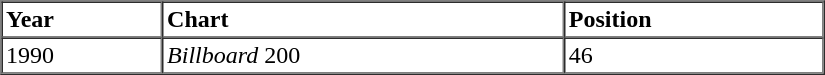<table border=1 cellspacing=0 cellpadding=2 width="550px">
<tr>
<th align="left">Year</th>
<th align="left">Chart</th>
<th align="left">Position</th>
</tr>
<tr>
<td align="left">1990</td>
<td align="left"><em>Billboard</em> 200</td>
<td align="left">46</td>
</tr>
</table>
